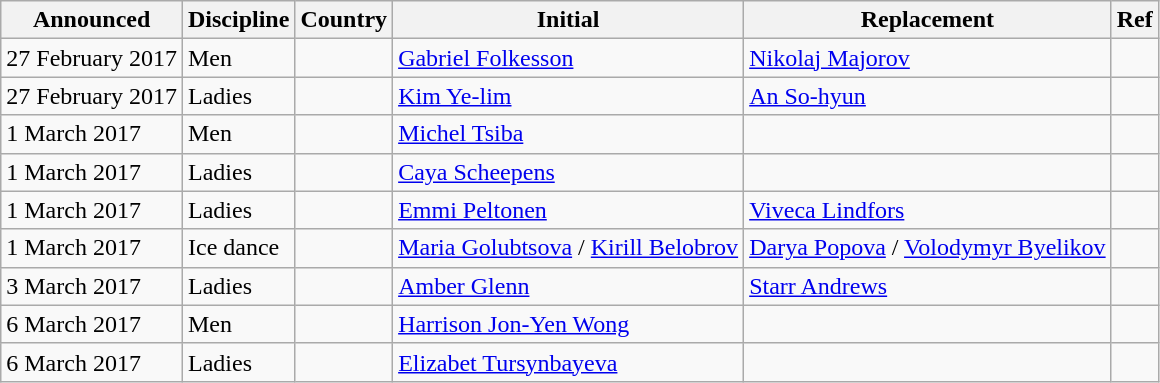<table class="wikitable">
<tr>
<th>Announced</th>
<th>Discipline</th>
<th>Country</th>
<th>Initial</th>
<th>Replacement</th>
<th>Ref</th>
</tr>
<tr>
<td>27 February 2017</td>
<td>Men</td>
<td></td>
<td><a href='#'>Gabriel Folkesson</a></td>
<td><a href='#'>Nikolaj Majorov</a></td>
<td></td>
</tr>
<tr>
<td>27 February 2017</td>
<td>Ladies</td>
<td></td>
<td><a href='#'>Kim Ye-lim</a></td>
<td><a href='#'>An So-hyun</a></td>
<td></td>
</tr>
<tr>
<td>1 March 2017</td>
<td>Men</td>
<td></td>
<td><a href='#'>Michel Tsiba</a></td>
<td></td>
<td></td>
</tr>
<tr>
<td>1 March 2017</td>
<td>Ladies</td>
<td></td>
<td><a href='#'>Caya Scheepens</a></td>
<td></td>
<td></td>
</tr>
<tr>
<td>1 March 2017</td>
<td>Ladies</td>
<td></td>
<td><a href='#'>Emmi Peltonen</a></td>
<td><a href='#'>Viveca Lindfors</a></td>
<td></td>
</tr>
<tr>
<td>1 March 2017</td>
<td>Ice dance</td>
<td></td>
<td><a href='#'>Maria Golubtsova</a> / <a href='#'>Kirill Belobrov</a></td>
<td><a href='#'>Darya Popova</a> / <a href='#'>Volodymyr Byelikov</a></td>
<td></td>
</tr>
<tr>
<td>3 March 2017</td>
<td>Ladies</td>
<td></td>
<td><a href='#'>Amber Glenn</a></td>
<td><a href='#'>Starr Andrews</a></td>
<td></td>
</tr>
<tr>
<td>6 March 2017</td>
<td>Men</td>
<td></td>
<td><a href='#'>Harrison Jon-Yen Wong</a></td>
<td></td>
<td></td>
</tr>
<tr>
<td>6 March 2017</td>
<td>Ladies</td>
<td></td>
<td><a href='#'>Elizabet Tursynbayeva</a></td>
<td></td>
<td></td>
</tr>
</table>
